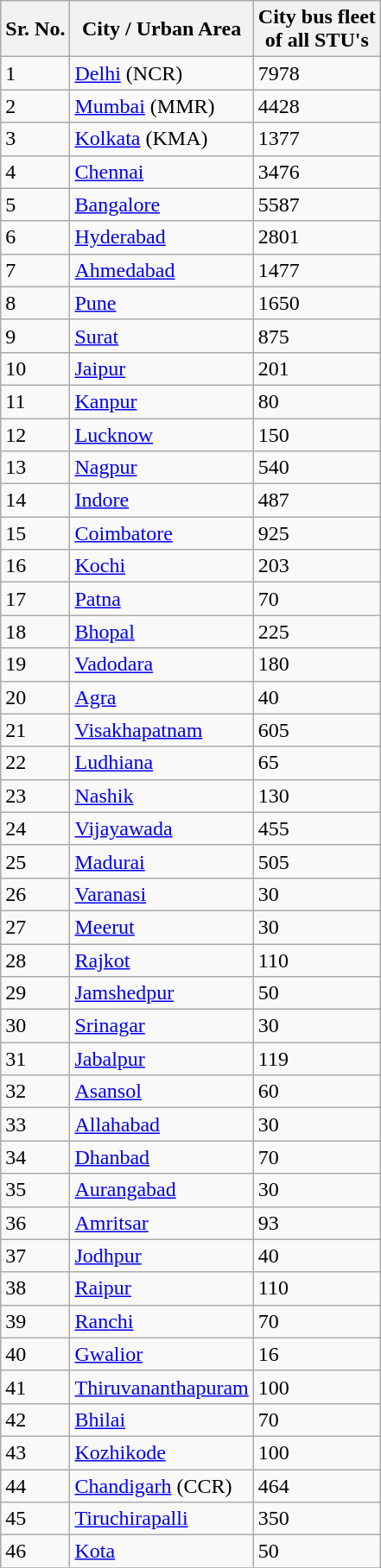<table class="wikitable sortable">
<tr>
<th>Sr. No.</th>
<th>City / Urban Area</th>
<th>City bus fleet<br>of all STU's</th>
</tr>
<tr>
<td>1</td>
<td><a href='#'>Delhi</a>  (NCR)</td>
<td>7978 </td>
</tr>
<tr>
<td>2</td>
<td><a href='#'>Mumbai</a>  (MMR)</td>
<td>4428 </td>
</tr>
<tr>
<td>3</td>
<td><a href='#'>Kolkata</a>  (KMA)</td>
<td>1377 </td>
</tr>
<tr>
<td>4</td>
<td><a href='#'>Chennai</a></td>
<td>3476 </td>
</tr>
<tr>
<td>5</td>
<td><a href='#'>Bangalore</a></td>
<td>5587 </td>
</tr>
<tr>
<td>6</td>
<td><a href='#'>Hyderabad</a></td>
<td>2801 </td>
</tr>
<tr>
<td>7</td>
<td><a href='#'>Ahmedabad</a></td>
<td>1477 </td>
</tr>
<tr>
<td>8</td>
<td><a href='#'>Pune</a></td>
<td>1650 </td>
</tr>
<tr>
<td>9</td>
<td><a href='#'>Surat</a></td>
<td>875 </td>
</tr>
<tr>
<td>10</td>
<td><a href='#'>Jaipur</a></td>
<td>201 </td>
</tr>
<tr>
<td>11</td>
<td><a href='#'>Kanpur</a></td>
<td>80 </td>
</tr>
<tr>
<td>12</td>
<td><a href='#'>Lucknow</a></td>
<td>150 </td>
</tr>
<tr>
<td>13</td>
<td><a href='#'>Nagpur</a></td>
<td>540 </td>
</tr>
<tr>
<td>14</td>
<td><a href='#'>Indore</a></td>
<td>487 </td>
</tr>
<tr>
<td>15</td>
<td><a href='#'>Coimbatore</a></td>
<td>925 </td>
</tr>
<tr>
<td>16</td>
<td><a href='#'>Kochi</a></td>
<td>203 </td>
</tr>
<tr>
<td>17</td>
<td><a href='#'>Patna</a></td>
<td>70 </td>
</tr>
<tr>
<td>18</td>
<td><a href='#'>Bhopal</a></td>
<td>225 </td>
</tr>
<tr>
<td>19</td>
<td><a href='#'>Vadodara</a></td>
<td>180 </td>
</tr>
<tr>
<td>20</td>
<td><a href='#'>Agra</a></td>
<td>40 </td>
</tr>
<tr>
<td>21</td>
<td><a href='#'>Visakhapatnam</a></td>
<td>605 </td>
</tr>
<tr>
<td>22</td>
<td><a href='#'>Ludhiana</a></td>
<td>65 </td>
</tr>
<tr>
<td>23</td>
<td><a href='#'>Nashik</a></td>
<td>130 </td>
</tr>
<tr>
<td>24</td>
<td><a href='#'>Vijayawada</a></td>
<td>455 </td>
</tr>
<tr>
<td>25</td>
<td><a href='#'>Madurai</a></td>
<td>505 </td>
</tr>
<tr>
<td>26</td>
<td><a href='#'>Varanasi</a></td>
<td>30 </td>
</tr>
<tr>
<td>27</td>
<td><a href='#'>Meerut</a></td>
<td>30 </td>
</tr>
<tr>
<td>28</td>
<td><a href='#'>Rajkot</a></td>
<td>110 </td>
</tr>
<tr>
<td>29</td>
<td><a href='#'>Jamshedpur</a></td>
<td>50 </td>
</tr>
<tr>
<td>30</td>
<td><a href='#'>Srinagar</a></td>
<td>30 </td>
</tr>
<tr>
<td>31</td>
<td><a href='#'>Jabalpur</a></td>
<td>119 </td>
</tr>
<tr>
<td>32</td>
<td><a href='#'>Asansol</a></td>
<td>60 </td>
</tr>
<tr>
<td>33</td>
<td><a href='#'>Allahabad</a></td>
<td>30 </td>
</tr>
<tr>
<td>34</td>
<td><a href='#'>Dhanbad</a></td>
<td>70 </td>
</tr>
<tr>
<td>35</td>
<td><a href='#'>Aurangabad</a></td>
<td>30 </td>
</tr>
<tr>
<td>36</td>
<td><a href='#'>Amritsar</a></td>
<td>93 </td>
</tr>
<tr>
<td>37</td>
<td><a href='#'>Jodhpur</a></td>
<td>40 </td>
</tr>
<tr>
<td>38</td>
<td><a href='#'>Raipur</a></td>
<td>110 </td>
</tr>
<tr>
<td>39</td>
<td><a href='#'>Ranchi</a></td>
<td>70 </td>
</tr>
<tr>
<td>40</td>
<td><a href='#'>Gwalior</a></td>
<td>16 </td>
</tr>
<tr>
<td>41</td>
<td><a href='#'>Thiruvananthapuram</a></td>
<td>100 </td>
</tr>
<tr>
<td>42</td>
<td><a href='#'>Bhilai</a></td>
<td>70 </td>
</tr>
<tr>
<td>43</td>
<td><a href='#'>Kozhikode</a></td>
<td>100 </td>
</tr>
<tr>
<td>44</td>
<td><a href='#'>Chandigarh</a>  (CCR)</td>
<td>464 </td>
</tr>
<tr>
<td>45</td>
<td><a href='#'>Tiruchirapalli</a></td>
<td>350 </td>
</tr>
<tr>
<td>46</td>
<td><a href='#'>Kota</a></td>
<td>50 </td>
</tr>
<tr>
</tr>
</table>
